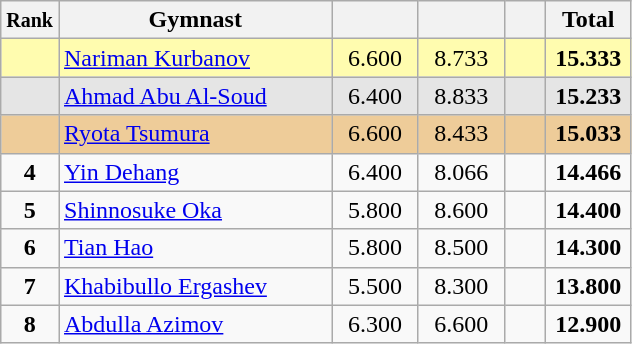<table style="text-align:center;" class="wikitable sortable">
<tr>
<th scope="col" style="width:15px;"><small>Rank</small></th>
<th scope="col" style="width:175px;">Gymnast</th>
<th scope="col" style="width:50px;"><small></small></th>
<th scope="col" style="width:50px;"><small></small></th>
<th scope="col" style="width:20px;"><small></small></th>
<th scope="col" style="width:50px;">Total</th>
</tr>
<tr style="background:#fffcaf;">
<td scope="row" style="text-align:center"><strong></strong></td>
<td style=text-align:left;"> <a href='#'>Nariman Kurbanov</a></td>
<td>6.600</td>
<td>8.733</td>
<td></td>
<td><strong>15.333</strong></td>
</tr>
<tr style="background:#e5e5e5;">
<td scope="row" style="text-align:center"><strong></strong></td>
<td style=text-align:left;"> <a href='#'>Ahmad Abu Al-Soud</a></td>
<td>6.400</td>
<td>8.833</td>
<td></td>
<td><strong>15.233</strong></td>
</tr>
<tr style="background:#ec9;">
<td scope="row" style="text-align:center"><strong></strong></td>
<td style=text-align:left;"> <a href='#'>Ryota Tsumura</a></td>
<td>6.600</td>
<td>8.433</td>
<td></td>
<td><strong>15.033</strong></td>
</tr>
<tr>
<td scope="row" style="text-align:center"><strong>4</strong></td>
<td style=text-align:left;"> <a href='#'>Yin Dehang</a></td>
<td>6.400</td>
<td>8.066</td>
<td></td>
<td><strong>14.466</strong></td>
</tr>
<tr>
<td scope="row" style="text-align:center"><strong>5</strong></td>
<td style=text-align:left;"> <a href='#'>Shinnosuke Oka</a></td>
<td>5.800</td>
<td>8.600</td>
<td></td>
<td><strong>14.400</strong></td>
</tr>
<tr>
<td scope="row" style="text-align:center"><strong>6</strong></td>
<td style=text-align:left;"> <a href='#'>Tian Hao</a></td>
<td>5.800</td>
<td>8.500</td>
<td></td>
<td><strong>14.300</strong></td>
</tr>
<tr>
<td scope="row" style="text-align:center"><strong>7</strong></td>
<td style=text-align:left;"> <a href='#'>Khabibullo Ergashev</a></td>
<td>5.500</td>
<td>8.300</td>
<td></td>
<td><strong>13.800</strong></td>
</tr>
<tr>
<td scope="row" style="text-align:center"><strong>8</strong></td>
<td style=text-align:left;"> <a href='#'>Abdulla Azimov</a></td>
<td>6.300</td>
<td>6.600</td>
<td></td>
<td><strong>12.900</strong></td>
</tr>
</table>
